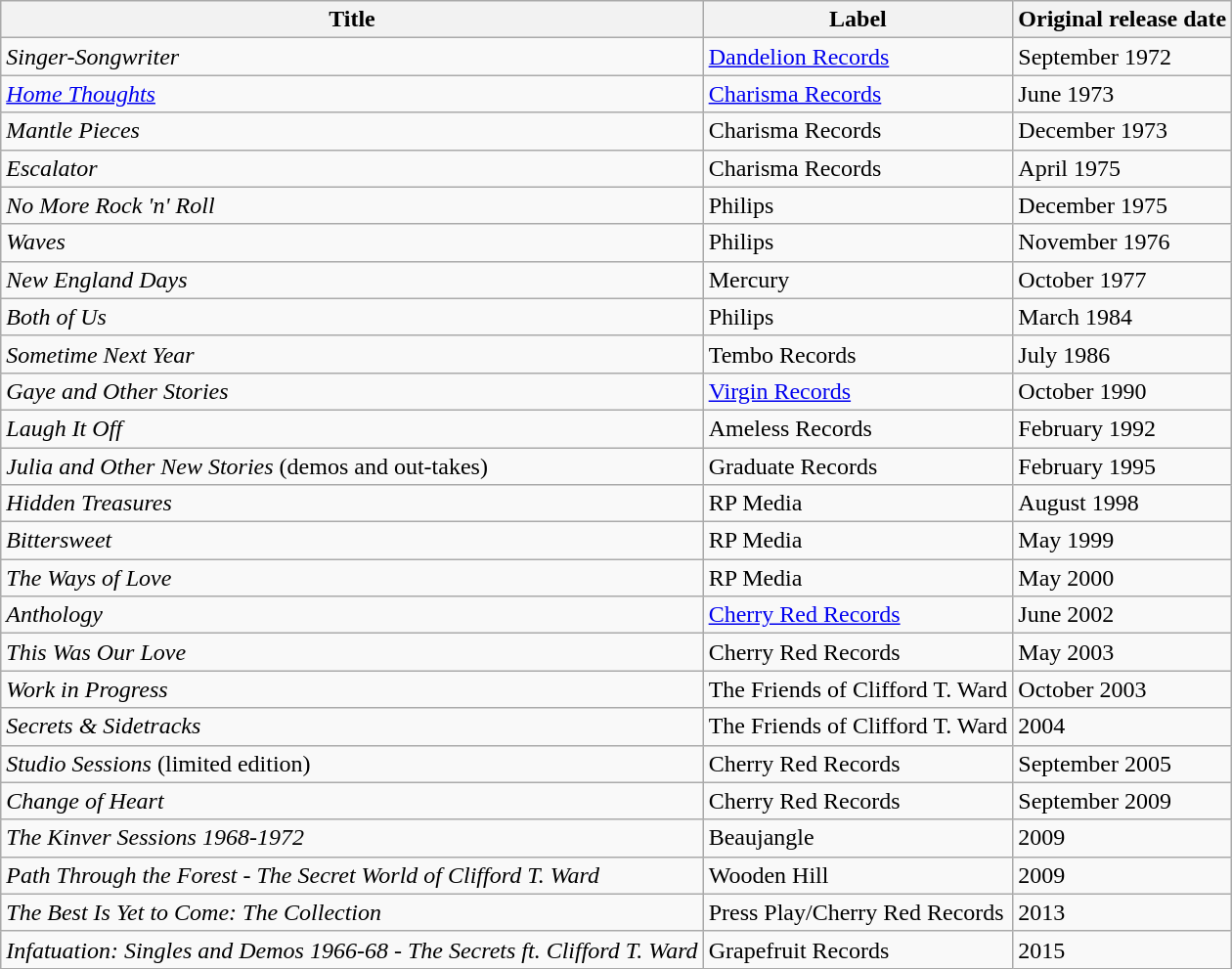<table class="wikitable">
<tr>
<th>Title</th>
<th>Label</th>
<th>Original release date</th>
</tr>
<tr>
<td><em>Singer-Songwriter</em></td>
<td><a href='#'>Dandelion Records</a></td>
<td>September 1972</td>
</tr>
<tr>
<td><em><a href='#'>Home Thoughts</a></em></td>
<td><a href='#'>Charisma Records</a></td>
<td>June 1973</td>
</tr>
<tr>
<td><em>Mantle Pieces</em></td>
<td>Charisma Records</td>
<td>December 1973</td>
</tr>
<tr>
<td><em>Escalator</em></td>
<td>Charisma Records</td>
<td>April 1975</td>
</tr>
<tr>
<td><em>No More Rock 'n' Roll</em></td>
<td>Philips</td>
<td>December 1975</td>
</tr>
<tr>
<td><em>Waves</em></td>
<td>Philips</td>
<td>November 1976</td>
</tr>
<tr>
<td><em>New England Days</em></td>
<td>Mercury</td>
<td>October 1977</td>
</tr>
<tr>
<td><em>Both of Us</em></td>
<td>Philips</td>
<td>March 1984</td>
</tr>
<tr>
<td><em>Sometime Next Year</em></td>
<td>Tembo Records</td>
<td>July 1986</td>
</tr>
<tr>
<td><em>Gaye and Other Stories</em></td>
<td><a href='#'>Virgin Records</a></td>
<td>October 1990</td>
</tr>
<tr>
<td><em>Laugh It Off</em></td>
<td>Ameless Records</td>
<td>February 1992</td>
</tr>
<tr>
<td><em>Julia and Other New Stories</em> (demos and out-takes)</td>
<td>Graduate Records</td>
<td>February 1995</td>
</tr>
<tr>
<td><em>Hidden Treasures</em></td>
<td>RP Media</td>
<td>August 1998</td>
</tr>
<tr>
<td><em>Bittersweet</em></td>
<td>RP Media</td>
<td>May 1999</td>
</tr>
<tr>
<td><em>The Ways of Love</em></td>
<td>RP Media</td>
<td>May 2000</td>
</tr>
<tr>
<td><em>Anthology</em></td>
<td><a href='#'>Cherry Red Records</a></td>
<td>June 2002</td>
</tr>
<tr>
<td><em>This Was Our Love</em></td>
<td>Cherry Red Records</td>
<td>May 2003</td>
</tr>
<tr>
<td><em>Work in Progress</em></td>
<td>The Friends of Clifford T. Ward</td>
<td>October 2003</td>
</tr>
<tr>
<td><em>Secrets & Sidetracks</em></td>
<td>The Friends of Clifford T. Ward</td>
<td>2004</td>
</tr>
<tr>
<td><em>Studio Sessions</em> (limited edition)</td>
<td>Cherry Red Records</td>
<td>September 2005</td>
</tr>
<tr>
<td><em>Change of Heart</em></td>
<td>Cherry Red Records</td>
<td>September 2009</td>
</tr>
<tr>
<td><em>The Kinver Sessions 1968-1972</em></td>
<td>Beaujangle</td>
<td>2009</td>
</tr>
<tr>
<td><em>Path Through the Forest - The Secret World of Clifford T. Ward</em></td>
<td>Wooden Hill</td>
<td>2009</td>
</tr>
<tr>
<td><em>The Best Is Yet to Come: The Collection</em></td>
<td>Press Play/Cherry Red Records</td>
<td>2013</td>
</tr>
<tr>
<td><em>Infatuation: Singles and Demos 1966-68 - The Secrets ft. Clifford T. Ward</em></td>
<td>Grapefruit Records</td>
<td>2015</td>
</tr>
</table>
